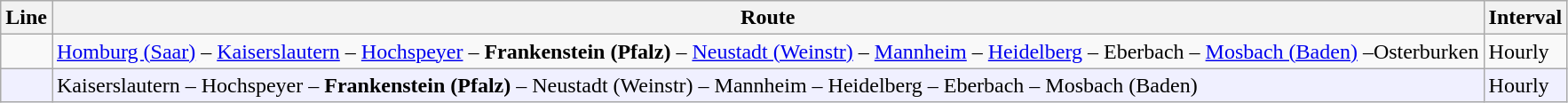<table class="wikitable">
<tr>
<th>Line</th>
<th>Route</th>
<th>Interval</th>
</tr>
<tr>
<td></td>
<td><a href='#'>Homburg (Saar)</a> – <a href='#'>Kaiserslautern</a> – <a href='#'>Hochspeyer</a> – <strong>Frankenstein (Pfalz)</strong> – <a href='#'>Neustadt (Weinstr)</a> – <a href='#'>Mannheim</a> – <a href='#'>Heidelberg</a> – Eberbach – <a href='#'>Mosbach (Baden)</a> –Osterburken</td>
<td>Hourly</td>
</tr>
<tr bgcolor="#f0f0ff">
<td></td>
<td>Kaiserslautern – Hochspeyer – <strong>Frankenstein (Pfalz)</strong> – Neustadt (Weinstr) – Mannheim – Heidelberg – Eberbach – Mosbach (Baden)</td>
<td>Hourly</td>
</tr>
</table>
